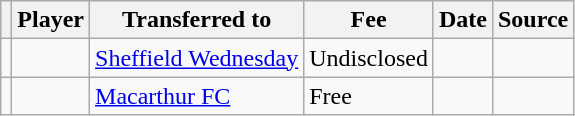<table class="wikitable plainrowheaders sortable">
<tr>
<th></th>
<th scope="col">Player</th>
<th>Transferred to</th>
<th style="width: 65px;">Fee</th>
<th scope="col">Date</th>
<th scope="col">Source</th>
</tr>
<tr>
<td align="center"></td>
<td></td>
<td> <a href='#'>Sheffield Wednesday</a></td>
<td>Undisclosed</td>
<td></td>
<td></td>
</tr>
<tr>
<td align="center"></td>
<td></td>
<td> <a href='#'>Macarthur FC</a></td>
<td>Free</td>
<td></td>
<td></td>
</tr>
</table>
